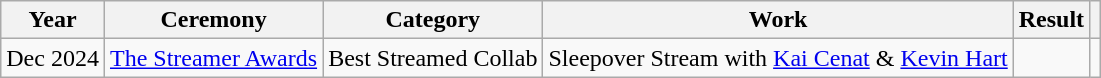<table class="wikitable" style="text-align:center;">
<tr>
<th>Year</th>
<th>Ceremony</th>
<th>Category</th>
<th>Work</th>
<th>Result</th>
<th></th>
</tr>
<tr>
<td>Dec 2024</td>
<td><a href='#'>The Streamer Awards</a></td>
<td>Best Streamed Collab</td>
<td>Sleepover Stream with <a href='#'>Kai Cenat</a> & <a href='#'>Kevin Hart</a></td>
<td></td>
<td></td>
</tr>
</table>
